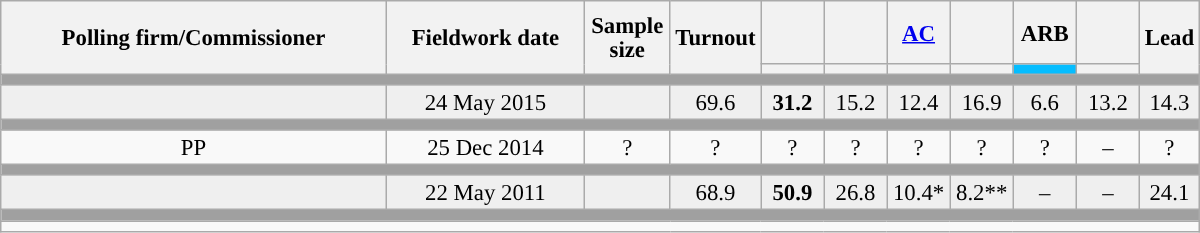<table class="wikitable collapsible collapsed" style="text-align:center; font-size:95%; line-height:16px;">
<tr style="height:42px;">
<th style="width:250px;" rowspan="2">Polling firm/Commissioner</th>
<th style="width:125px;" rowspan="2">Fieldwork date</th>
<th style="width:50px;" rowspan="2">Sample size</th>
<th style="width:45px;" rowspan="2">Turnout</th>
<th style="width:35px;"></th>
<th style="width:35px;"></th>
<th style="width:35px;"><a href='#'>AC</a></th>
<th style="width:35px;"></th>
<th style="width:35px;">ARB</th>
<th style="width:35px;"></th>
<th style="width:30px;" rowspan="2">Lead</th>
</tr>
<tr>
<th style="color:inherit;background:"></th>
<th style="color:inherit;background:"></th>
<th style="color:inherit;background:"></th>
<th style="color:inherit;background:"></th>
<th style="color:inherit;background:#05BDFF;"></th>
<th style="color:inherit;background:"></th>
</tr>
<tr>
<td colspan="11" style="background:#A0A0A0"></td>
</tr>
<tr style="background:#EFEFEF;">
<td><strong></strong></td>
<td>24 May 2015</td>
<td></td>
<td>69.6</td>
<td><strong>31.2</strong><br></td>
<td>15.2<br></td>
<td>12.4<br></td>
<td>16.9<br></td>
<td>6.6<br></td>
<td>13.2<br></td>
<td style="background:">14.3</td>
</tr>
<tr>
<td colspan="11" style="background:#A0A0A0"></td>
</tr>
<tr>
<td>PP</td>
<td>25 Dec 2014</td>
<td>?</td>
<td>?</td>
<td>?<br></td>
<td>?<br></td>
<td>?<br></td>
<td>?<br></td>
<td>?<br></td>
<td>–</td>
<td style="background:">?</td>
</tr>
<tr>
<td colspan="11" style="background:#A0A0A0"></td>
</tr>
<tr style="background:#EFEFEF;">
<td><strong></strong></td>
<td>22 May 2011</td>
<td></td>
<td>68.9</td>
<td><strong>50.9</strong><br></td>
<td>26.8<br></td>
<td>10.4*<br></td>
<td>8.2**<br></td>
<td>–</td>
<td>–</td>
<td style="background:">24.1</td>
</tr>
<tr>
<td colspan="11" style="background:#A0A0A0"></td>
</tr>
<tr>
<td align="left" colspan="11"></td>
</tr>
</table>
